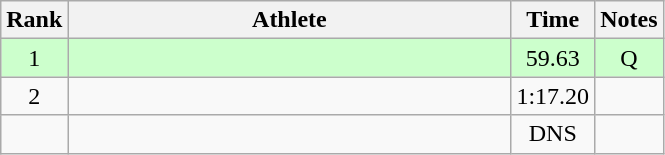<table class="wikitable" style="text-align:center">
<tr>
<th>Rank</th>
<th Style="width:18em">Athlete</th>
<th>Time</th>
<th>Notes</th>
</tr>
<tr style="background:#cfc">
<td>1</td>
<td style="text-align:left"></td>
<td>59.63</td>
<td>Q</td>
</tr>
<tr>
<td>2</td>
<td style="text-align:left"></td>
<td>1:17.20</td>
<td></td>
</tr>
<tr>
<td></td>
<td style="text-align:left"></td>
<td>DNS</td>
<td></td>
</tr>
</table>
